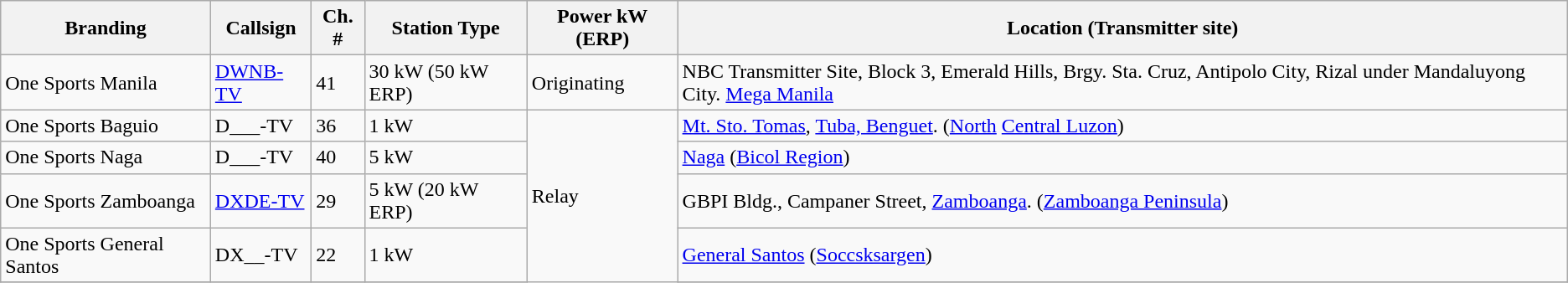<table class="wikitable sortable">
<tr>
<th>Branding</th>
<th>Callsign</th>
<th>Ch. #</th>
<th>Station Type</th>
<th>Power kW (ERP)</th>
<th class="unsortable">Location (Transmitter site)</th>
</tr>
<tr>
<td>One Sports Manila</td>
<td><a href='#'>DWNB-TV</a></td>
<td>41</td>
<td>30 kW (50 kW ERP)</td>
<td>Originating</td>
<td>NBC Transmitter Site, Block 3, Emerald Hills, Brgy. Sta. Cruz, Antipolo City, Rizal under Mandaluyong City. <a href='#'>Mega Manila</a></td>
</tr>
<tr>
<td>One Sports Baguio</td>
<td>D___-TV</td>
<td>36</td>
<td>1 kW</td>
<td rowspan="5">Relay</td>
<td><a href='#'>Mt. Sto. Tomas</a>, <a href='#'>Tuba, Benguet</a>. (<a href='#'>North</a> <a href='#'>Central Luzon</a>)</td>
</tr>
<tr>
<td>One Sports Naga</td>
<td>D___-TV</td>
<td>40</td>
<td>5 kW</td>
<td><a href='#'>Naga</a> (<a href='#'>Bicol Region</a>)</td>
</tr>
<tr>
<td>One Sports Zamboanga</td>
<td><a href='#'>DXDE-TV</a></td>
<td>29</td>
<td>5 kW (20 kW ERP)</td>
<td>GBPI Bldg., Campaner Street, <a href='#'>Zamboanga</a>. (<a href='#'>Zamboanga Peninsula</a>)</td>
</tr>
<tr>
<td>One Sports General Santos</td>
<td>DX__-TV</td>
<td>22</td>
<td>1 kW</td>
<td><a href='#'>General Santos</a> (<a href='#'>Soccsksargen</a>)</td>
</tr>
<tr>
</tr>
</table>
